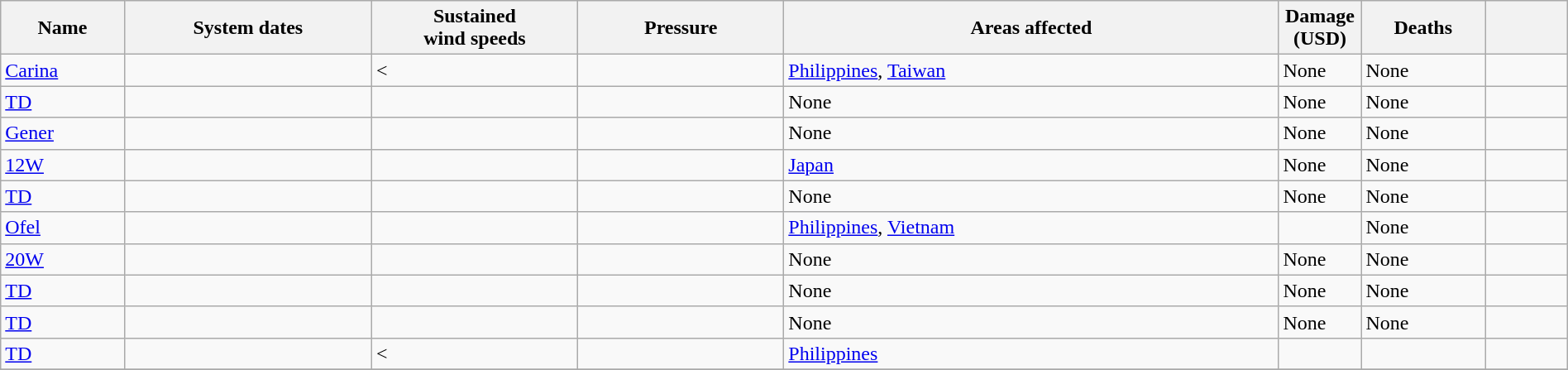<table class="wikitable sortable" width="100%">
<tr>
<th scope="col" width="7.5%">Name</th>
<th scope="col" width="15%">System dates</th>
<th scope="col" width="12.5%">Sustained<br>wind speeds</th>
<th scope="col" width="12.5%">Pressure</th>
<th scope="col" width="30%" class="unsortable">Areas affected</th>
<th scope="col" width="5%">Damage<br>(USD)</th>
<th scope="col" width="7.5%">Deaths</th>
<th scope="col" width="5%" class="unsortable"></th>
</tr>
<tr>
<td><a href='#'>Carina</a></td>
<td></td>
<td><</td>
<td></td>
<td><a href='#'>Philippines</a>, <a href='#'>Taiwan</a></td>
<td>None</td>
<td>None</td>
<td></td>
</tr>
<tr>
<td><a href='#'>TD</a></td>
<td></td>
<td></td>
<td></td>
<td>None</td>
<td>None</td>
<td>None</td>
<td></td>
</tr>
<tr>
<td><a href='#'>Gener</a></td>
<td></td>
<td></td>
<td></td>
<td>None</td>
<td>None</td>
<td>None</td>
<td></td>
</tr>
<tr>
<td><a href='#'>12W</a></td>
<td></td>
<td></td>
<td></td>
<td><a href='#'>Japan</a></td>
<td>None</td>
<td>None</td>
<td></td>
</tr>
<tr>
<td><a href='#'>TD</a></td>
<td></td>
<td></td>
<td></td>
<td>None</td>
<td>None</td>
<td>None</td>
<td></td>
</tr>
<tr>
<td><a href='#'>Ofel</a></td>
<td></td>
<td></td>
<td></td>
<td><a href='#'>Philippines</a>, <a href='#'>Vietnam</a></td>
<td></td>
<td>None</td>
<td></td>
</tr>
<tr>
<td><a href='#'>20W</a></td>
<td></td>
<td></td>
<td></td>
<td>None</td>
<td>None</td>
<td>None</td>
<td></td>
</tr>
<tr>
<td><a href='#'>TD</a></td>
<td></td>
<td></td>
<td></td>
<td>None</td>
<td>None</td>
<td>None</td>
<td></td>
</tr>
<tr>
<td><a href='#'>TD</a></td>
<td></td>
<td></td>
<td></td>
<td>None</td>
<td>None</td>
<td>None</td>
<td></td>
</tr>
<tr>
<td><a href='#'>TD</a></td>
<td></td>
<td><</td>
<td></td>
<td><a href='#'>Philippines</a></td>
<td></td>
<td></td>
<td></td>
</tr>
<tr>
</tr>
</table>
